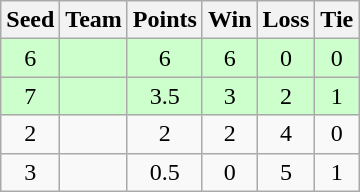<table class=wikitable style=text-align:center>
<tr>
<th>Seed</th>
<th>Team</th>
<th>Points</th>
<th>Win</th>
<th>Loss</th>
<th>Tie</th>
</tr>
<tr style="background:#ccffcc;">
<td>6</td>
<td align=left></td>
<td>6</td>
<td>6</td>
<td>0</td>
<td>0</td>
</tr>
<tr style="background:#ccffcc;">
<td>7</td>
<td align=left></td>
<td>3.5</td>
<td>3</td>
<td>2</td>
<td>1</td>
</tr>
<tr>
<td>2</td>
<td align=left></td>
<td>2</td>
<td>2</td>
<td>4</td>
<td>0</td>
</tr>
<tr>
<td>3</td>
<td align=left></td>
<td>0.5</td>
<td>0</td>
<td>5</td>
<td>1</td>
</tr>
</table>
